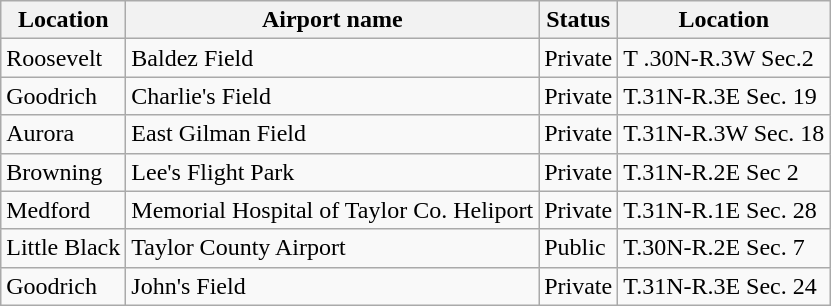<table class="wikitable">
<tr>
<th>Location</th>
<th>Airport name</th>
<th>Status</th>
<th>Location</th>
</tr>
<tr>
<td>Roosevelt</td>
<td>Baldez Field</td>
<td>Private</td>
<td>T .30N-R.3W Sec.2</td>
</tr>
<tr>
<td>Goodrich</td>
<td>Charlie's Field</td>
<td>Private</td>
<td>T.31N-R.3E Sec. 19</td>
</tr>
<tr>
<td>Aurora</td>
<td>East Gilman Field</td>
<td>Private</td>
<td>T.31N-R.3W Sec. 18</td>
</tr>
<tr>
<td>Browning</td>
<td>Lee's Flight Park</td>
<td>Private</td>
<td>T.31N-R.2E Sec 2</td>
</tr>
<tr>
<td>Medford</td>
<td>Memorial Hospital of Taylor Co. Heliport</td>
<td>Private</td>
<td>T.31N-R.1E Sec. 28</td>
</tr>
<tr>
<td>Little Black</td>
<td>Taylor County Airport</td>
<td>Public</td>
<td>T.30N-R.2E Sec. 7</td>
</tr>
<tr>
<td>Goodrich</td>
<td>John's Field</td>
<td>Private</td>
<td>T.31N-R.3E Sec. 24</td>
</tr>
</table>
